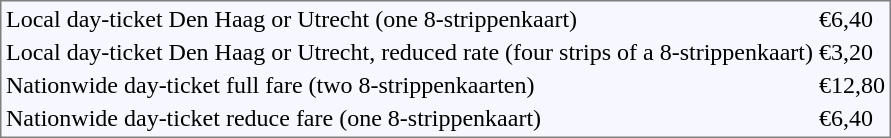<table style="border:1px; border: thin solid grey; background-color:#f7f8ff">
<tr>
<td>Local day-ticket Den Haag or Utrecht (one 8-strippenkaart)</td>
<td>€6,40</td>
</tr>
<tr>
<td>Local day-ticket Den Haag or Utrecht, reduced rate (four strips of a 8-strippenkaart)</td>
<td>€3,20</td>
</tr>
<tr>
<td>Nationwide day-ticket full fare (two 8-strippenkaarten)</td>
<td>€12,80</td>
</tr>
<tr>
<td>Nationwide day-ticket reduce fare (one 8-strippenkaart)</td>
<td>€6,40</td>
</tr>
</table>
